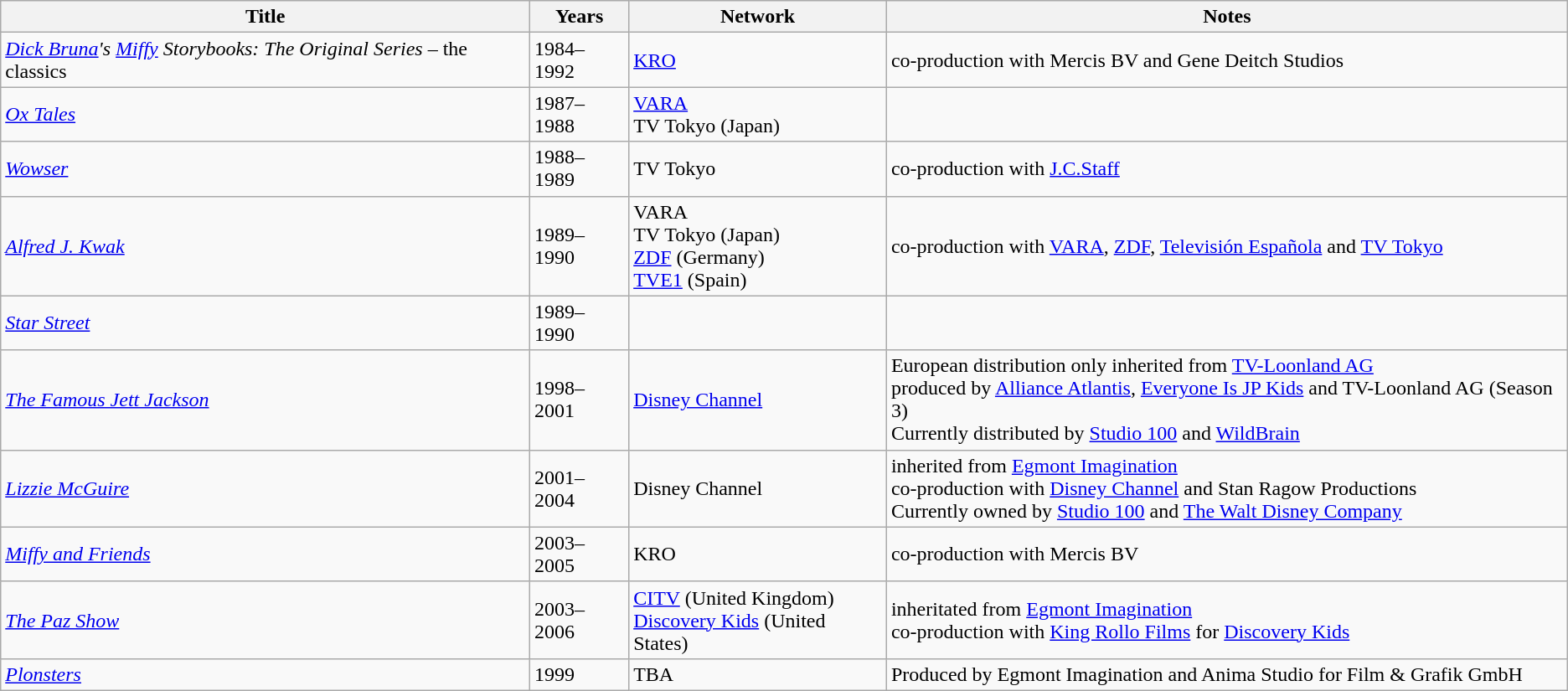<table class="wikitable sortable">
<tr>
<th>Title</th>
<th>Years</th>
<th>Network</th>
<th>Notes</th>
</tr>
<tr>
<td><em><a href='#'>Dick Bruna</a>'s <a href='#'>Miffy</a> Storybooks: The Original Series</em> – the classics</td>
<td>1984–1992</td>
<td><a href='#'>KRO</a></td>
<td>co-production with Mercis BV and Gene Deitch Studios</td>
</tr>
<tr>
<td><em><a href='#'>Ox Tales</a></em></td>
<td>1987–1988</td>
<td><a href='#'>VARA</a><br>TV Tokyo (Japan)</td>
<td></td>
</tr>
<tr>
<td><em><a href='#'>Wowser</a></em></td>
<td>1988–1989</td>
<td>TV Tokyo</td>
<td>co-production with <a href='#'>J.C.Staff</a></td>
</tr>
<tr>
<td><em><a href='#'>Alfred J. Kwak</a></em></td>
<td>1989–1990</td>
<td>VARA<br>TV Tokyo (Japan)<br><a href='#'>ZDF</a> (Germany)<br><a href='#'>TVE1</a> (Spain)</td>
<td>co-production with <a href='#'>VARA</a>, <a href='#'>ZDF</a>, <a href='#'>Televisión Española</a> and <a href='#'>TV Tokyo</a></td>
</tr>
<tr>
<td><em><a href='#'>Star Street</a></em></td>
<td>1989–1990</td>
<td></td>
</tr>
<tr>
<td><em><a href='#'>The Famous Jett Jackson</a></em></td>
<td>1998–2001</td>
<td><a href='#'>Disney Channel</a></td>
<td>European distribution only inherited from <a href='#'>TV-Loonland AG</a><br>produced by <a href='#'>Alliance Atlantis</a>, <a href='#'>Everyone Is JP Kids</a> and TV-Loonland AG (Season 3)<br>Currently distributed by <a href='#'>Studio 100</a> and <a href='#'>WildBrain</a></td>
</tr>
<tr>
<td><em><a href='#'>Lizzie McGuire</a></em></td>
<td>2001–2004</td>
<td>Disney Channel</td>
<td>inherited from <a href='#'>Egmont Imagination</a><br>co-production with <a href='#'>Disney Channel</a> and Stan Ragow Productions<br>Currently owned by <a href='#'>Studio 100</a> and <a href='#'>The Walt Disney Company</a></td>
</tr>
<tr>
<td><em><a href='#'>Miffy and Friends</a></em></td>
<td>2003–2005</td>
<td>KRO</td>
<td>co-production with Mercis BV</td>
</tr>
<tr>
<td><em><a href='#'>The Paz Show</a></em></td>
<td>2003–2006</td>
<td><a href='#'>CITV</a> (United Kingdom)<br><a href='#'>Discovery Kids</a> (United States)</td>
<td>inheritated from <a href='#'>Egmont Imagination</a><br>co-production with <a href='#'>King Rollo Films</a> for <a href='#'>Discovery Kids</a></td>
</tr>
<tr>
<td><em><a href='#'>Plonsters</a></em></td>
<td>1999</td>
<td>TBA</td>
<td>Produced by Egmont Imagination and Anima Studio for Film & Grafik GmbH</td>
</tr>
</table>
